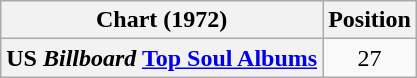<table class="wikitable plainrowheaders">
<tr>
<th scope="col">Chart (1972)</th>
<th scope="col">Position</th>
</tr>
<tr>
<th scope="row">US <em>Billboard</em> <a href='#'>Top Soul Albums</a></th>
<td style="text-align:center;">27</td>
</tr>
</table>
